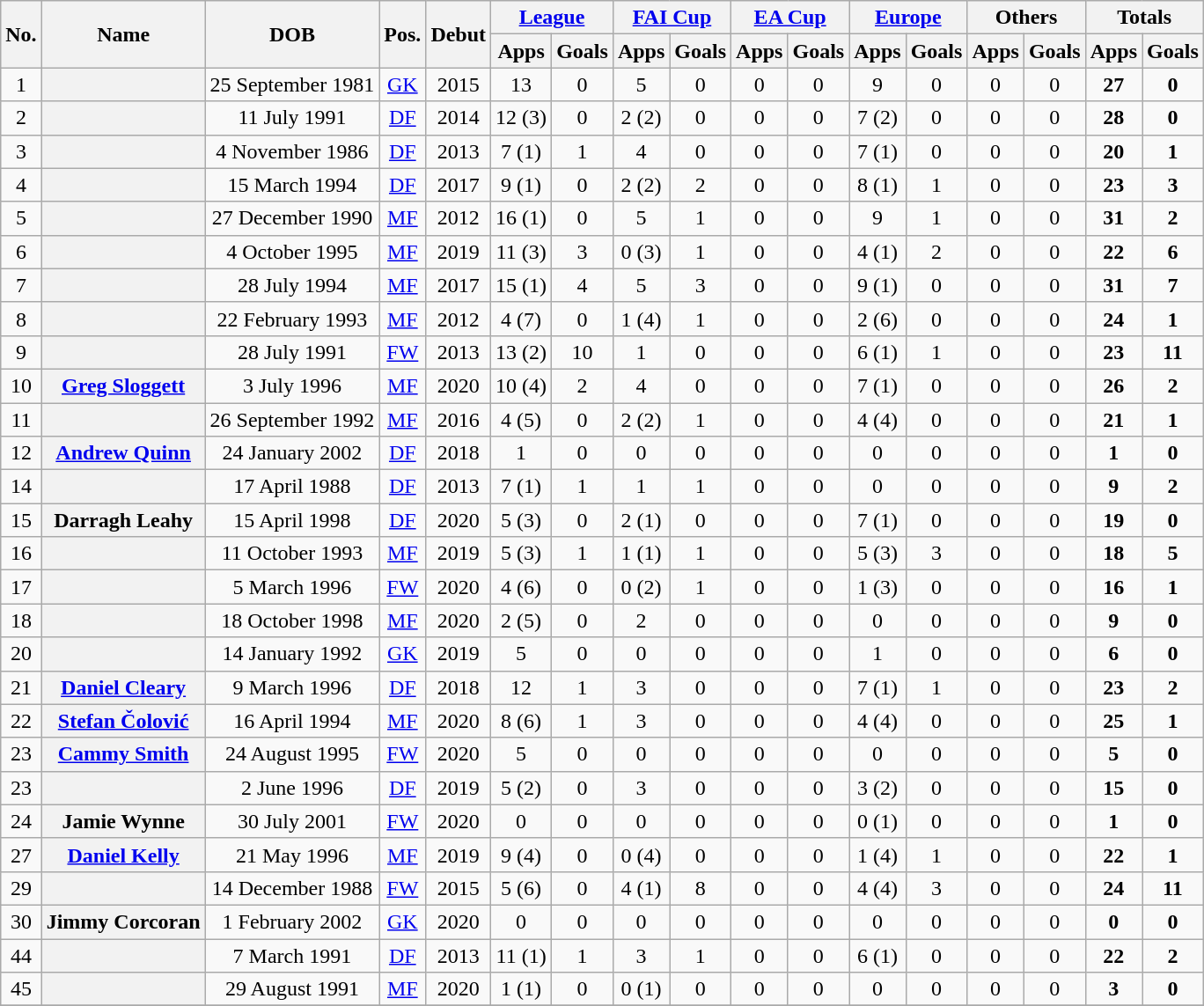<table class="sortable wikitable plainrowheaders"  style="text-align: center;">
<tr>
<th rowspan="2">No.</th>
<th rowspan="2">Name</th>
<th rowspan="2">DOB</th>
<th rowspan="2">Pos.</th>
<th rowspan="2">Debut</th>
<th colspan="2"><a href='#'>League</a></th>
<th colspan="2"><a href='#'>FAI Cup</a></th>
<th colspan="2"><a href='#'>EA Cup</a></th>
<th colspan="2"><a href='#'>Europe</a></th>
<th colspan="2">Others</th>
<th colspan="2">Totals</th>
</tr>
<tr>
<th>Apps</th>
<th>Goals</th>
<th>Apps</th>
<th>Goals</th>
<th>Apps</th>
<th>Goals</th>
<th>Apps</th>
<th>Goals</th>
<th>Apps</th>
<th>Goals</th>
<th>Apps</th>
<th>Goals</th>
</tr>
<tr>
<td>1</td>
<th scope="row"> </th>
<td>25 September 1981</td>
<td><a href='#'>GK</a></td>
<td>2015</td>
<td>13</td>
<td>0</td>
<td>5</td>
<td>0</td>
<td>0</td>
<td>0</td>
<td>9</td>
<td>0</td>
<td>0</td>
<td>0</td>
<td><strong>27</strong></td>
<td><strong>0</strong></td>
</tr>
<tr>
<td>2</td>
<th scope="row"> </th>
<td>11 July 1991</td>
<td><a href='#'>DF</a></td>
<td>2014</td>
<td>12 (3)</td>
<td>0</td>
<td>2 (2)</td>
<td>0</td>
<td>0</td>
<td>0</td>
<td>7 (2)</td>
<td>0</td>
<td>0</td>
<td>0</td>
<td><strong>28</strong></td>
<td><strong>0</strong></td>
</tr>
<tr>
<td>3</td>
<th scope="row"> </th>
<td>4 November 1986</td>
<td><a href='#'>DF</a></td>
<td>2013</td>
<td>7 (1)</td>
<td>1</td>
<td>4</td>
<td>0</td>
<td>0</td>
<td>0</td>
<td>7 (1)</td>
<td>0</td>
<td>0</td>
<td>0</td>
<td><strong>20</strong></td>
<td><strong>1</strong></td>
</tr>
<tr>
<td>4</td>
<th scope="row"> </th>
<td>15 March 1994</td>
<td><a href='#'>DF</a></td>
<td>2017</td>
<td>9 (1)</td>
<td>0</td>
<td>2 (2)</td>
<td>2</td>
<td>0</td>
<td>0</td>
<td>8 (1)</td>
<td>1</td>
<td>0</td>
<td>0</td>
<td><strong>23</strong></td>
<td><strong>3</strong></td>
</tr>
<tr>
<td>5</td>
<th scope="row"> </th>
<td>27 December 1990</td>
<td><a href='#'>MF</a></td>
<td>2012</td>
<td>16 (1)</td>
<td>0</td>
<td>5</td>
<td>1</td>
<td>0</td>
<td>0</td>
<td>9</td>
<td>1</td>
<td>0</td>
<td>0</td>
<td><strong>31</strong></td>
<td><strong>2</strong></td>
</tr>
<tr>
<td>6</td>
<th scope="row"> </th>
<td>4 October 1995</td>
<td><a href='#'>MF</a></td>
<td>2019</td>
<td>11 (3)</td>
<td>3</td>
<td>0 (3)</td>
<td>1</td>
<td>0</td>
<td>0</td>
<td>4 (1)</td>
<td>2</td>
<td>0</td>
<td>0</td>
<td><strong>22</strong></td>
<td><strong>6</strong></td>
</tr>
<tr>
<td>7</td>
<th scope="row"> </th>
<td>28 July 1994</td>
<td><a href='#'>MF</a></td>
<td>2017</td>
<td>15 (1)</td>
<td>4</td>
<td>5</td>
<td>3</td>
<td>0</td>
<td>0</td>
<td>9 (1)</td>
<td>0</td>
<td>0</td>
<td>0</td>
<td><strong>31</strong></td>
<td><strong>7</strong></td>
</tr>
<tr>
<td>8</td>
<th scope="row"> </th>
<td>22 February 1993</td>
<td><a href='#'>MF</a></td>
<td>2012</td>
<td>4 (7)</td>
<td>0</td>
<td>1 (4)</td>
<td>1</td>
<td>0</td>
<td>0</td>
<td>2 (6)</td>
<td>0</td>
<td>0</td>
<td>0</td>
<td><strong>24</strong></td>
<td><strong>1</strong></td>
</tr>
<tr>
<td>9</td>
<th scope="row"> </th>
<td>28 July 1991</td>
<td><a href='#'>FW</a></td>
<td>2013</td>
<td>13 (2)</td>
<td>10</td>
<td>1</td>
<td>0</td>
<td>0</td>
<td>0</td>
<td>6 (1)</td>
<td>1</td>
<td>0</td>
<td>0</td>
<td><strong>23</strong></td>
<td><strong>11</strong></td>
</tr>
<tr>
<td>10</td>
<th scope="row"> <a href='#'>Greg Sloggett</a></th>
<td>3 July 1996</td>
<td><a href='#'>MF</a></td>
<td>2020</td>
<td>10 (4)</td>
<td>2</td>
<td>4</td>
<td>0</td>
<td>0</td>
<td>0</td>
<td>7 (1)</td>
<td>0</td>
<td>0</td>
<td>0</td>
<td><strong>26</strong></td>
<td><strong>2</strong></td>
</tr>
<tr>
<td>11</td>
<th scope="row"> </th>
<td>26 September 1992</td>
<td><a href='#'>MF</a></td>
<td>2016</td>
<td>4 (5)</td>
<td>0</td>
<td>2 (2)</td>
<td>1</td>
<td>0</td>
<td>0</td>
<td>4 (4)</td>
<td>0</td>
<td>0</td>
<td>0</td>
<td><strong>21</strong></td>
<td><strong>1</strong></td>
</tr>
<tr>
<td>12</td>
<th scope="row"> <a href='#'>Andrew Quinn</a> </th>
<td>24 January 2002</td>
<td><a href='#'>DF</a></td>
<td>2018</td>
<td>1</td>
<td>0</td>
<td>0</td>
<td>0</td>
<td>0</td>
<td>0</td>
<td>0</td>
<td>0</td>
<td>0</td>
<td>0</td>
<td><strong>1</strong></td>
<td><strong>0</strong></td>
</tr>
<tr>
<td>14</td>
<th scope="row"> </th>
<td>17 April 1988</td>
<td><a href='#'>DF</a></td>
<td>2013</td>
<td>7 (1)</td>
<td>1</td>
<td>1</td>
<td>1</td>
<td>0</td>
<td>0</td>
<td>0</td>
<td>0</td>
<td>0</td>
<td>0</td>
<td><strong>9</strong></td>
<td><strong>2</strong></td>
</tr>
<tr>
<td>15</td>
<th scope="row"> Darragh Leahy</th>
<td>15 April 1998</td>
<td><a href='#'>DF</a></td>
<td>2020</td>
<td>5 (3)</td>
<td>0</td>
<td>2 (1)</td>
<td>0</td>
<td>0</td>
<td>0</td>
<td>7 (1)</td>
<td>0</td>
<td>0</td>
<td>0</td>
<td><strong>19</strong></td>
<td><strong>0</strong></td>
</tr>
<tr>
<td>16</td>
<th scope="row"> </th>
<td>11 October 1993</td>
<td><a href='#'>MF</a></td>
<td>2019</td>
<td>5 (3)</td>
<td>1</td>
<td>1 (1)</td>
<td>1</td>
<td>0</td>
<td>0</td>
<td>5 (3)</td>
<td>3</td>
<td>0</td>
<td>0</td>
<td><strong>18</strong></td>
<td><strong>5</strong></td>
</tr>
<tr>
<td>17</td>
<th scope="row"> </th>
<td>5 March 1996</td>
<td><a href='#'>FW</a></td>
<td>2020</td>
<td>4 (6)</td>
<td>0</td>
<td>0 (2)</td>
<td>1</td>
<td>0</td>
<td>0</td>
<td>1 (3)</td>
<td>0</td>
<td>0</td>
<td>0</td>
<td><strong>16</strong></td>
<td><strong>1</strong></td>
</tr>
<tr>
<td>18</td>
<th scope="row"> </th>
<td>18 October 1998</td>
<td><a href='#'>MF</a></td>
<td>2020</td>
<td>2 (5)</td>
<td>0</td>
<td>2</td>
<td>0</td>
<td>0</td>
<td>0</td>
<td>0</td>
<td>0</td>
<td>0</td>
<td>0</td>
<td><strong>9</strong></td>
<td><strong>0</strong></td>
</tr>
<tr>
<td>20</td>
<th scope="row"> </th>
<td>14 January 1992</td>
<td><a href='#'>GK</a></td>
<td>2019</td>
<td>5</td>
<td>0</td>
<td>0</td>
<td>0</td>
<td>0</td>
<td>0</td>
<td>1</td>
<td>0</td>
<td>0</td>
<td>0</td>
<td><strong>6</strong></td>
<td><strong>0</strong></td>
</tr>
<tr>
<td>21</td>
<th scope="row"> <a href='#'>Daniel Cleary</a></th>
<td>9 March 1996</td>
<td><a href='#'>DF</a></td>
<td>2018</td>
<td>12</td>
<td>1</td>
<td>3</td>
<td>0</td>
<td>0</td>
<td>0</td>
<td>7 (1)</td>
<td>1</td>
<td>0</td>
<td>0</td>
<td><strong>23</strong></td>
<td><strong>2</strong></td>
</tr>
<tr>
<td>22</td>
<th scope="row"> <a href='#'>Stefan Čolović</a></th>
<td>16 April 1994</td>
<td><a href='#'>MF</a></td>
<td>2020</td>
<td>8 (6)</td>
<td>1</td>
<td>3</td>
<td>0</td>
<td>0</td>
<td>0</td>
<td>4 (4)</td>
<td>0</td>
<td>0</td>
<td>0</td>
<td><strong>25</strong></td>
<td><strong>1</strong></td>
</tr>
<tr>
<td>23</td>
<th scope="row"> <a href='#'>Cammy Smith</a></th>
<td>24 August 1995</td>
<td><a href='#'>FW</a></td>
<td>2020</td>
<td>5</td>
<td>0</td>
<td>0</td>
<td>0</td>
<td>0</td>
<td>0</td>
<td>0</td>
<td>0</td>
<td>0</td>
<td>0</td>
<td><strong>5</strong></td>
<td><strong>0</strong></td>
</tr>
<tr>
<td>23</td>
<th scope="row"> </th>
<td>2 June 1996</td>
<td><a href='#'>DF</a></td>
<td>2019</td>
<td>5 (2)</td>
<td>0</td>
<td>3</td>
<td>0</td>
<td>0</td>
<td>0</td>
<td>3 (2)</td>
<td>0</td>
<td>0</td>
<td>0</td>
<td><strong>15</strong></td>
<td><strong>0</strong></td>
</tr>
<tr>
<td>24</td>
<th scope="row"> Jamie Wynne</th>
<td>30 July 2001</td>
<td><a href='#'>FW</a></td>
<td>2020</td>
<td>0</td>
<td>0</td>
<td>0</td>
<td>0</td>
<td>0</td>
<td>0</td>
<td>0 (1)</td>
<td>0</td>
<td>0</td>
<td>0</td>
<td><strong>1</strong></td>
<td><strong>0</strong></td>
</tr>
<tr>
<td>27</td>
<th scope="row"> <a href='#'>Daniel Kelly</a></th>
<td>21 May 1996</td>
<td><a href='#'>MF</a></td>
<td>2019</td>
<td>9 (4)</td>
<td>0</td>
<td>0 (4)</td>
<td>0</td>
<td>0</td>
<td>0</td>
<td>1 (4)</td>
<td>1</td>
<td>0</td>
<td>0</td>
<td><strong>22</strong></td>
<td><strong>1</strong></td>
</tr>
<tr>
<td>29</td>
<th scope="row"> </th>
<td>14 December 1988</td>
<td><a href='#'>FW</a></td>
<td>2015</td>
<td>5 (6)</td>
<td>0</td>
<td>4 (1)</td>
<td>8</td>
<td>0</td>
<td>0</td>
<td>4 (4)</td>
<td>3</td>
<td>0</td>
<td>0</td>
<td><strong>24</strong></td>
<td><strong>11</strong></td>
</tr>
<tr>
<td>30</td>
<th scope="row"> Jimmy Corcoran</th>
<td>1 February 2002</td>
<td><a href='#'>GK</a></td>
<td>2020</td>
<td>0</td>
<td>0</td>
<td>0</td>
<td>0</td>
<td>0</td>
<td>0</td>
<td>0</td>
<td>0</td>
<td>0</td>
<td>0</td>
<td><strong>0</strong></td>
<td><strong>0</strong></td>
</tr>
<tr>
<td>44</td>
<th scope="row"> </th>
<td>7 March 1991</td>
<td><a href='#'>DF</a></td>
<td>2013</td>
<td>11 (1)</td>
<td>1</td>
<td>3</td>
<td>1</td>
<td>0</td>
<td>0</td>
<td>6 (1)</td>
<td>0</td>
<td>0</td>
<td>0</td>
<td><strong>22</strong></td>
<td><strong>2</strong></td>
</tr>
<tr>
<td>45</td>
<th scope="row"> </th>
<td>29 August 1991</td>
<td><a href='#'>MF</a></td>
<td>2020</td>
<td>1 (1)</td>
<td>0</td>
<td>0 (1)</td>
<td>0</td>
<td>0</td>
<td>0</td>
<td>0</td>
<td>0</td>
<td>0</td>
<td>0</td>
<td><strong>3</strong></td>
<td><strong>0</strong></td>
</tr>
<tr>
</tr>
</table>
